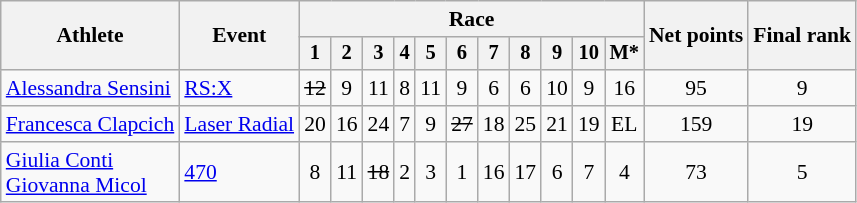<table class="wikitable" style="font-size:90%">
<tr>
<th rowspan="2">Athlete</th>
<th rowspan="2">Event</th>
<th colspan=11>Race</th>
<th rowspan=2>Net points</th>
<th rowspan=2>Final rank</th>
</tr>
<tr style="font-size:95%">
<th>1</th>
<th>2</th>
<th>3</th>
<th>4</th>
<th>5</th>
<th>6</th>
<th>7</th>
<th>8</th>
<th>9</th>
<th>10</th>
<th>M*</th>
</tr>
<tr align=center>
<td align=left><a href='#'>Alessandra Sensini</a></td>
<td align=left><a href='#'>RS:X</a></td>
<td><s>12</s></td>
<td>9</td>
<td>11</td>
<td>8</td>
<td>11</td>
<td>9</td>
<td>6</td>
<td>6</td>
<td>10</td>
<td>9</td>
<td>16</td>
<td>95</td>
<td>9</td>
</tr>
<tr align=center>
<td align=left><a href='#'>Francesca Clapcich</a></td>
<td align=left><a href='#'>Laser Radial</a></td>
<td>20</td>
<td>16</td>
<td>24</td>
<td>7</td>
<td>9</td>
<td><s>27</s></td>
<td>18</td>
<td>25</td>
<td>21</td>
<td>19</td>
<td>EL</td>
<td>159</td>
<td>19</td>
</tr>
<tr align=center>
<td align=left><a href='#'>Giulia Conti</a><br><a href='#'>Giovanna Micol</a></td>
<td align=left><a href='#'>470</a></td>
<td>8</td>
<td>11</td>
<td><s>18</s></td>
<td>2</td>
<td>3</td>
<td>1</td>
<td>16</td>
<td>17</td>
<td>6</td>
<td>7</td>
<td>4</td>
<td>73</td>
<td>5</td>
</tr>
</table>
